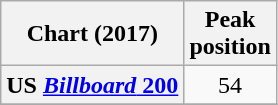<table class="wikitable sortable plainrowheaders" style="text-align:center">
<tr>
<th scope="col">Chart (2017)</th>
<th scope="col">Peak<br> position</th>
</tr>
<tr>
<th scope="row">US <a href='#'><em>Billboard</em> 200</a></th>
<td>54</td>
</tr>
<tr>
</tr>
</table>
